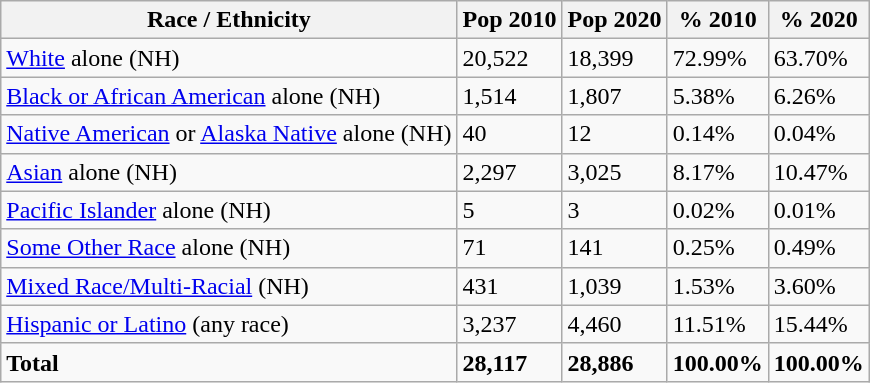<table class="wikitable">
<tr>
<th>Race / Ethnicity</th>
<th>Pop 2010</th>
<th>Pop 2020</th>
<th>% 2010</th>
<th>% 2020</th>
</tr>
<tr>
<td><a href='#'>White</a> alone (NH)</td>
<td>20,522</td>
<td>18,399</td>
<td>72.99%</td>
<td>63.70%</td>
</tr>
<tr>
<td><a href='#'>Black or African American</a> alone (NH)</td>
<td>1,514</td>
<td>1,807</td>
<td>5.38%</td>
<td>6.26%</td>
</tr>
<tr>
<td><a href='#'>Native American</a> or <a href='#'>Alaska Native</a> alone (NH)</td>
<td>40</td>
<td>12</td>
<td>0.14%</td>
<td>0.04%</td>
</tr>
<tr>
<td><a href='#'>Asian</a> alone (NH)</td>
<td>2,297</td>
<td>3,025</td>
<td>8.17%</td>
<td>10.47%</td>
</tr>
<tr>
<td><a href='#'>Pacific Islander</a> alone (NH)</td>
<td>5</td>
<td>3</td>
<td>0.02%</td>
<td>0.01%</td>
</tr>
<tr>
<td><a href='#'>Some Other Race</a> alone (NH)</td>
<td>71</td>
<td>141</td>
<td>0.25%</td>
<td>0.49%</td>
</tr>
<tr>
<td><a href='#'>Mixed Race/Multi-Racial</a> (NH)</td>
<td>431</td>
<td>1,039</td>
<td>1.53%</td>
<td>3.60%</td>
</tr>
<tr>
<td><a href='#'>Hispanic or Latino</a> (any race)</td>
<td>3,237</td>
<td>4,460</td>
<td>11.51%</td>
<td>15.44%</td>
</tr>
<tr>
<td><strong>Total</strong></td>
<td><strong>28,117</strong></td>
<td><strong>28,886</strong></td>
<td><strong>100.00%</strong></td>
<td><strong>100.00%</strong></td>
</tr>
</table>
